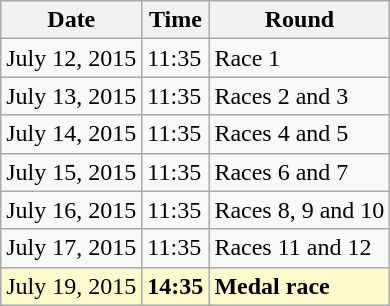<table class="wikitable">
<tr>
<th>Date</th>
<th>Time</th>
<th>Round</th>
</tr>
<tr>
<td>July 12, 2015</td>
<td>11:35</td>
<td>Race 1</td>
</tr>
<tr>
<td>July 13, 2015</td>
<td>11:35</td>
<td>Races 2 and 3</td>
</tr>
<tr>
<td>July 14, 2015</td>
<td>11:35</td>
<td>Races 4 and 5</td>
</tr>
<tr>
<td>July 15, 2015</td>
<td>11:35</td>
<td>Races 6 and 7</td>
</tr>
<tr>
<td>July 16, 2015</td>
<td>11:35</td>
<td>Races 8, 9 and 10</td>
</tr>
<tr>
<td>July 17, 2015</td>
<td>11:35</td>
<td>Races  11 and 12</td>
</tr>
<tr style=background:lemonchiffon>
<td>July 19, 2015</td>
<td><strong>14:35</strong></td>
<td><strong>Medal race</strong></td>
</tr>
</table>
